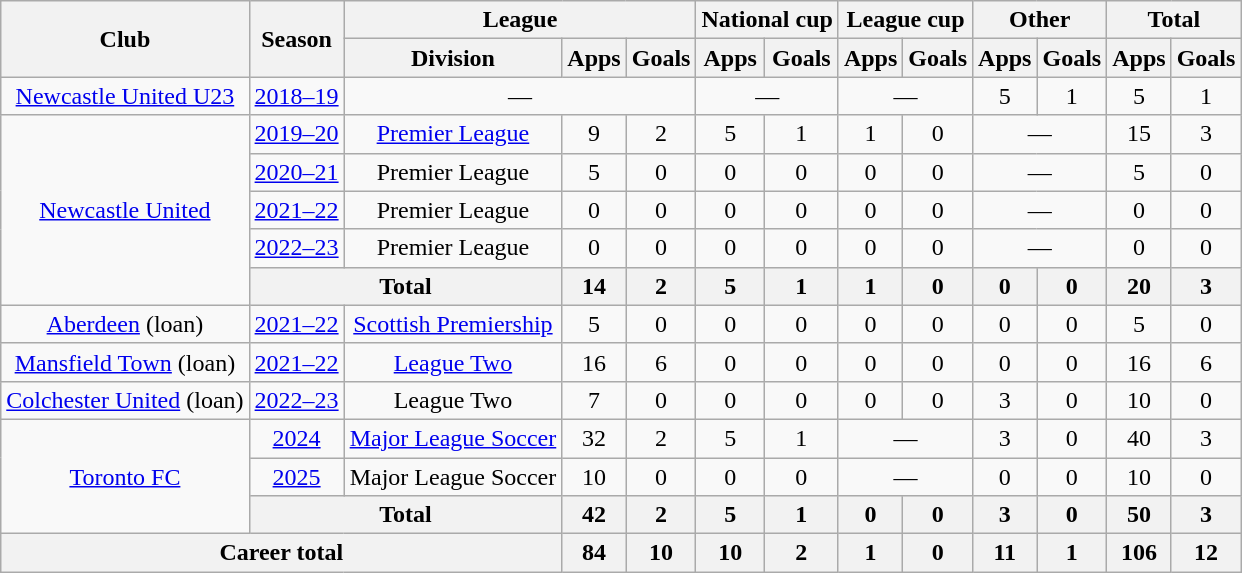<table class="wikitable" style="text-align:center">
<tr>
<th rowspan="2">Club</th>
<th rowspan="2">Season</th>
<th colspan="3">League</th>
<th colspan="2">National cup</th>
<th colspan="2">League cup</th>
<th colspan="2">Other</th>
<th colspan="2">Total</th>
</tr>
<tr>
<th>Division</th>
<th>Apps</th>
<th>Goals</th>
<th>Apps</th>
<th>Goals</th>
<th>Apps</th>
<th>Goals</th>
<th>Apps</th>
<th>Goals</th>
<th>Apps</th>
<th>Goals</th>
</tr>
<tr>
<td><a href='#'>Newcastle United U23</a></td>
<td><a href='#'>2018–19</a></td>
<td colspan="3">—</td>
<td colspan="2">—</td>
<td colspan="2">—</td>
<td>5</td>
<td>1</td>
<td>5</td>
<td>1</td>
</tr>
<tr>
<td rowspan="5"><a href='#'>Newcastle United</a></td>
<td><a href='#'>2019–20</a></td>
<td><a href='#'>Premier League</a></td>
<td>9</td>
<td>2</td>
<td>5</td>
<td>1</td>
<td>1</td>
<td>0</td>
<td colspan="2">—</td>
<td>15</td>
<td>3</td>
</tr>
<tr>
<td><a href='#'>2020–21</a></td>
<td>Premier League</td>
<td>5</td>
<td>0</td>
<td>0</td>
<td>0</td>
<td>0</td>
<td>0</td>
<td colspan="2">—</td>
<td>5</td>
<td>0</td>
</tr>
<tr>
<td><a href='#'>2021–22</a></td>
<td>Premier League</td>
<td>0</td>
<td>0</td>
<td>0</td>
<td>0</td>
<td>0</td>
<td>0</td>
<td colspan="2">—</td>
<td>0</td>
<td>0</td>
</tr>
<tr>
<td><a href='#'>2022–23</a></td>
<td>Premier League</td>
<td>0</td>
<td>0</td>
<td>0</td>
<td>0</td>
<td>0</td>
<td>0</td>
<td colspan="2">—</td>
<td>0</td>
<td>0</td>
</tr>
<tr>
<th colspan="2">Total</th>
<th>14</th>
<th>2</th>
<th>5</th>
<th>1</th>
<th>1</th>
<th>0</th>
<th>0</th>
<th>0</th>
<th>20</th>
<th>3</th>
</tr>
<tr>
<td><a href='#'>Aberdeen</a> (loan)</td>
<td><a href='#'>2021–22</a></td>
<td><a href='#'>Scottish Premiership</a></td>
<td>5</td>
<td>0</td>
<td>0</td>
<td>0</td>
<td>0</td>
<td>0</td>
<td>0</td>
<td>0</td>
<td>5</td>
<td>0</td>
</tr>
<tr>
<td><a href='#'>Mansfield Town</a> (loan)</td>
<td><a href='#'>2021–22</a></td>
<td><a href='#'>League Two</a></td>
<td>16</td>
<td>6</td>
<td>0</td>
<td>0</td>
<td>0</td>
<td>0</td>
<td>0</td>
<td>0</td>
<td>16</td>
<td>6</td>
</tr>
<tr>
<td><a href='#'>Colchester United</a>  (loan)</td>
<td><a href='#'>2022–23</a></td>
<td>League Two</td>
<td>7</td>
<td>0</td>
<td>0</td>
<td>0</td>
<td>0</td>
<td>0</td>
<td>3</td>
<td>0</td>
<td>10</td>
<td>0</td>
</tr>
<tr>
<td rowspan="3"><a href='#'>Toronto FC</a></td>
<td><a href='#'>2024</a></td>
<td><a href='#'>Major League Soccer</a></td>
<td>32</td>
<td>2</td>
<td>5</td>
<td>1</td>
<td colspan="2">—</td>
<td>3</td>
<td>0</td>
<td>40</td>
<td>3</td>
</tr>
<tr>
<td><a href='#'>2025</a></td>
<td>Major League Soccer</td>
<td>10</td>
<td>0</td>
<td>0</td>
<td>0</td>
<td colspan="2">—</td>
<td>0</td>
<td>0</td>
<td>10</td>
<td>0</td>
</tr>
<tr>
<th colspan="2">Total</th>
<th>42</th>
<th>2</th>
<th>5</th>
<th>1</th>
<th>0</th>
<th>0</th>
<th>3</th>
<th>0</th>
<th>50</th>
<th>3</th>
</tr>
<tr>
<th colspan="3">Career total</th>
<th>84</th>
<th>10</th>
<th>10</th>
<th>2</th>
<th>1</th>
<th>0</th>
<th>11</th>
<th>1</th>
<th>106</th>
<th>12</th>
</tr>
</table>
